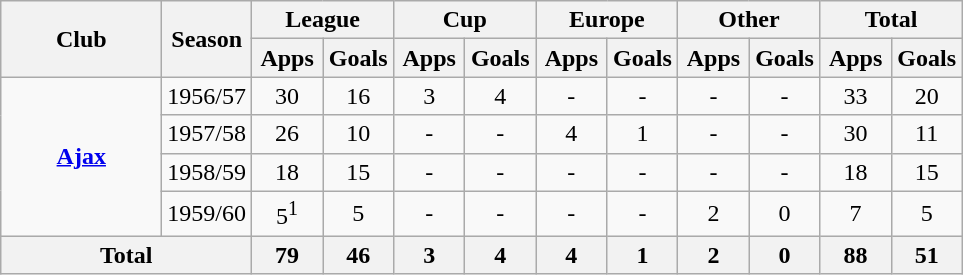<table class="wikitable" style="font-size:100%; text-align: center;">
<tr>
<th rowspan="2" width="100">Club</th>
<th rowspan="2">Season</th>
<th colspan="2">League</th>
<th colspan="2">Cup</th>
<th colspan="2">Europe</th>
<th colspan="2">Other</th>
<th colspan="2">Total</th>
</tr>
<tr>
<th width="40">Apps</th>
<th width="40">Goals</th>
<th width="40">Apps</th>
<th width="40">Goals</th>
<th width="40">Apps</th>
<th width="40">Goals</th>
<th width="40">Apps</th>
<th width="40">Goals</th>
<th width="40">Apps</th>
<th width="40">Goals</th>
</tr>
<tr>
<td rowspan="4"><strong><a href='#'>Ajax</a></strong></td>
<td>1956/57</td>
<td>30</td>
<td>16</td>
<td>3</td>
<td>4</td>
<td>-</td>
<td>-</td>
<td>-</td>
<td>-</td>
<td>33</td>
<td>20</td>
</tr>
<tr>
<td>1957/58</td>
<td>26</td>
<td>10</td>
<td>-</td>
<td>-</td>
<td>4</td>
<td>1</td>
<td>-</td>
<td>-</td>
<td>30</td>
<td>11</td>
</tr>
<tr>
<td>1958/59</td>
<td>18</td>
<td>15</td>
<td>-</td>
<td>-</td>
<td>-</td>
<td>-</td>
<td>-</td>
<td>-</td>
<td>18</td>
<td>15</td>
</tr>
<tr>
<td>1959/60</td>
<td>5<sup>1</sup></td>
<td>5</td>
<td>-</td>
<td>-</td>
<td>-</td>
<td>-</td>
<td>2</td>
<td>0</td>
<td>7</td>
<td>5</td>
</tr>
<tr>
<th colspan="2">Total</th>
<th>79</th>
<th>46</th>
<th>3</th>
<th>4</th>
<th>4</th>
<th>1</th>
<th>2</th>
<th>0</th>
<th>88</th>
<th>51</th>
</tr>
</table>
